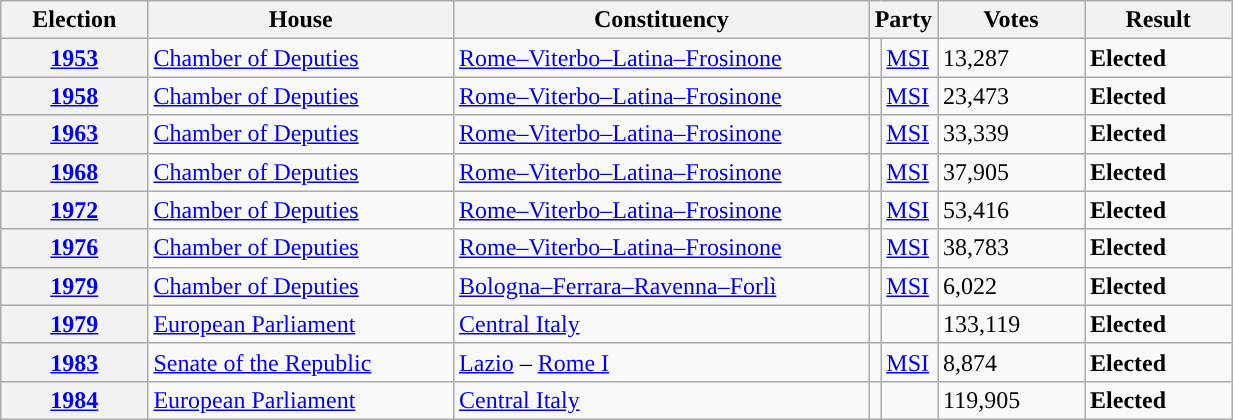<table class=wikitable style="width:65%; border:1px #AAAAFF solid">
<tr>
<th width=12%>Election</th>
<th width=25%>House</th>
<th width=34%>Constituency</th>
<th width=5% colspan="2">Party</th>
<th width=12%>Votes</th>
<th width=12%>Result</th>
</tr>
<tr>
<th><a href='#'>1953</a></th>
<td><a href='#'>Chamber of Deputies</a></td>
<td><a href='#'>Rome–Viterbo–Latina–Frosinone</a></td>
<td></td>
<td><a href='#'>MSI</a></td>
<td>13,287</td>
<td> <strong>Elected</strong></td>
</tr>
<tr>
<th><a href='#'>1958</a></th>
<td><a href='#'>Chamber of Deputies</a></td>
<td><a href='#'>Rome–Viterbo–Latina–Frosinone</a></td>
<td></td>
<td><a href='#'>MSI</a></td>
<td>23,473</td>
<td> <strong>Elected</strong></td>
</tr>
<tr>
<th><a href='#'>1963</a></th>
<td><a href='#'>Chamber of Deputies</a></td>
<td><a href='#'>Rome–Viterbo–Latina–Frosinone</a></td>
<td></td>
<td><a href='#'>MSI</a></td>
<td>33,339</td>
<td> <strong>Elected</strong></td>
</tr>
<tr>
<th><a href='#'>1968</a></th>
<td><a href='#'>Chamber of Deputies</a></td>
<td><a href='#'>Rome–Viterbo–Latina–Frosinone</a></td>
<td></td>
<td><a href='#'>MSI</a></td>
<td>37,905</td>
<td> <strong>Elected</strong></td>
</tr>
<tr>
<th><a href='#'>1972</a></th>
<td><a href='#'>Chamber of Deputies</a></td>
<td><a href='#'>Rome–Viterbo–Latina–Frosinone</a></td>
<td></td>
<td><a href='#'>MSI</a></td>
<td>53,416</td>
<td> <strong>Elected</strong></td>
</tr>
<tr>
<th><a href='#'>1976</a></th>
<td><a href='#'>Chamber of Deputies</a></td>
<td><a href='#'>Rome–Viterbo–Latina–Frosinone</a></td>
<td></td>
<td><a href='#'>MSI</a></td>
<td>38,783</td>
<td> <strong>Elected</strong></td>
</tr>
<tr>
<th><a href='#'>1979</a></th>
<td><a href='#'>Chamber of Deputies</a></td>
<td><a href='#'>Bologna–Ferrara–Ravenna–Forlì</a></td>
<td></td>
<td><a href='#'>MSI</a></td>
<td>6,022</td>
<td> <strong>Elected</strong></td>
</tr>
<tr>
<th><a href='#'>1979</a></th>
<td><a href='#'>European Parliament</a></td>
<td><a href='#'>Central Italy</a></td>
<td></td>
<td></td>
<td>133,119</td>
<td> <strong>Elected</strong></td>
</tr>
<tr>
<th><a href='#'>1983</a></th>
<td><a href='#'>Senate of the Republic</a></td>
<td><a href='#'>Lazio</a> – <a href='#'>Rome I</a></td>
<td></td>
<td><a href='#'>MSI</a></td>
<td>8,874</td>
<td> <strong>Elected</strong></td>
</tr>
<tr>
<th><a href='#'>1984</a></th>
<td><a href='#'>European Parliament</a></td>
<td><a href='#'>Central Italy</a></td>
<td></td>
<td></td>
<td>119,905</td>
<td> <strong>Elected</strong></td>
</tr>
</table>
